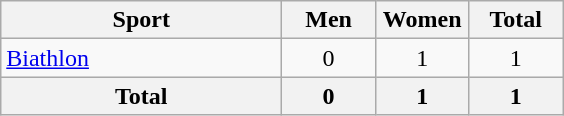<table class="wikitable sortable" style="text-align:center;">
<tr>
<th width=180>Sport</th>
<th width=55>Men</th>
<th width=55>Women</th>
<th width=55>Total</th>
</tr>
<tr>
<td align=left><a href='#'>Biathlon</a></td>
<td>0</td>
<td>1</td>
<td>1</td>
</tr>
<tr>
<th>Total</th>
<th>0</th>
<th>1</th>
<th>1</th>
</tr>
</table>
